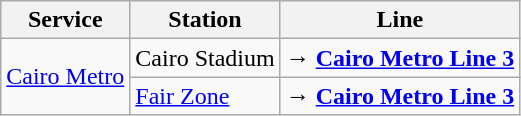<table class="wikitable">
<tr>
<th>Service</th>
<th>Station</th>
<th>Line</th>
</tr>
<tr>
<td rowspan="2"> <a href='#'>Cairo Metro</a></td>
<td>Cairo Stadium </td>
<td><span>→</span> <a href='#'><span><strong>Cairo Metro Line 3</strong></span></a></td>
</tr>
<tr>
<td><a href='#'>Fair Zone</a> </td>
<td><span>→</span> <a href='#'><span><strong>Cairo Metro Line 3</strong></span></a></td>
</tr>
</table>
